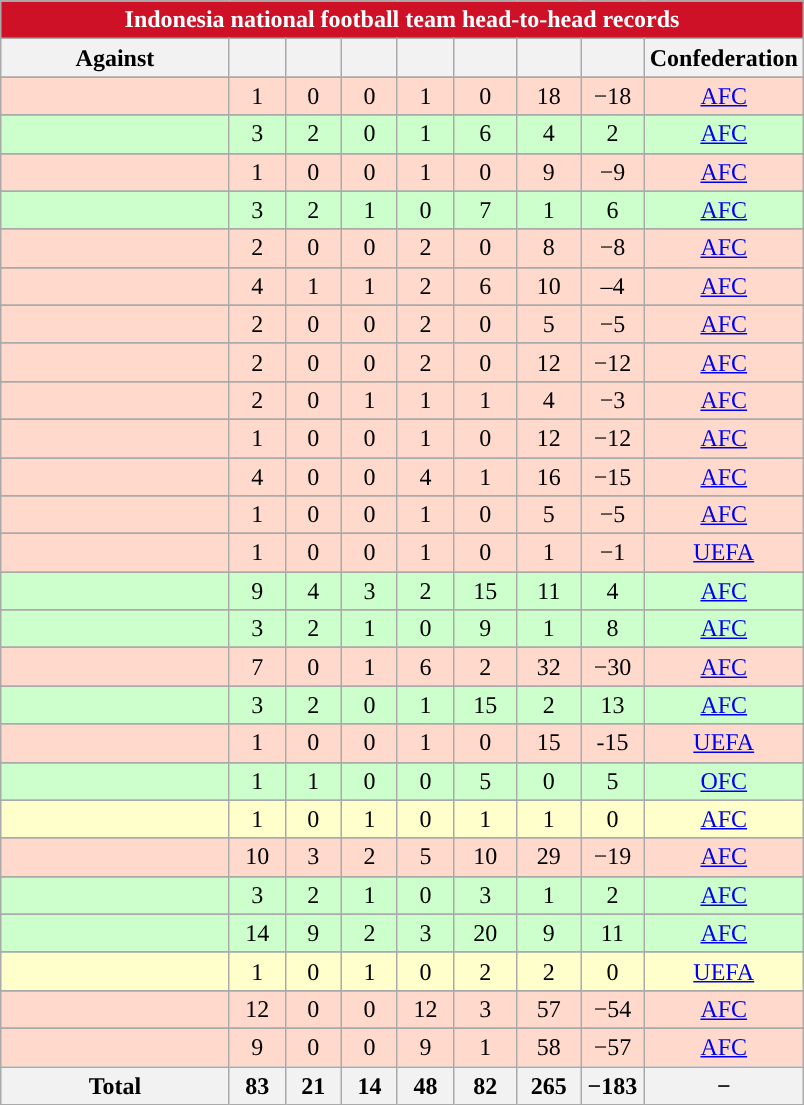<table class="wikitable sortable mw-collapsible mw-collapsed" style="text-align:center; margin:0.5em auto;">
<tr>
<th colspan=12 style="background: #CE1126; color: #FFFFFF;">Indonesia national football team head-to-head records</th>
</tr>
<tr>
<th style="width:145px;">Against</th>
<th width=30></th>
<th width=30></th>
<th width=30></th>
<th width=30></th>
<th width=35></th>
<th width=35></th>
<th width=35></th>
<th style="width:1px;">Confederation</th>
</tr>
<tr>
</tr>
<tr>
</tr>
<tr bgcolor=FFDACC>
<td align=left></td>
<td>1</td>
<td>0</td>
<td>0</td>
<td>1</td>
<td>0</td>
<td>18</td>
<td>−18</td>
<td><a href='#'>AFC</a></td>
</tr>
<tr>
</tr>
<tr>
</tr>
<tr bgcolor=CCFFCC>
<td align=left></td>
<td>3</td>
<td>2</td>
<td>0</td>
<td>1</td>
<td>6</td>
<td>4</td>
<td>2</td>
<td><a href='#'>AFC</a></td>
</tr>
<tr>
</tr>
<tr>
</tr>
<tr bgcolor=FFDACC>
<td align=left></td>
<td>1</td>
<td>0</td>
<td>0</td>
<td>1</td>
<td>0</td>
<td>9</td>
<td>−9</td>
<td><a href='#'>AFC</a></td>
</tr>
<tr>
</tr>
<tr>
</tr>
<tr bgcolor=CCFFCC>
<td align=left></td>
<td>3</td>
<td>2</td>
<td>1</td>
<td>0</td>
<td>7</td>
<td>1</td>
<td>6</td>
<td><a href='#'>AFC</a></td>
</tr>
<tr>
</tr>
<tr>
</tr>
<tr bgcolor=FFDACC>
<td align=left></td>
<td>2</td>
<td>0</td>
<td>0</td>
<td>2</td>
<td>0</td>
<td>8</td>
<td>−8</td>
<td><a href='#'>AFC</a></td>
</tr>
<tr>
</tr>
<tr>
</tr>
<tr bgcolor=FFDACC>
<td align=left></td>
<td>4</td>
<td>1</td>
<td>1</td>
<td>2</td>
<td>6</td>
<td>10</td>
<td>–4</td>
<td><a href='#'>AFC</a></td>
</tr>
<tr>
</tr>
<tr>
</tr>
<tr bgcolor=FFDACC>
<td align=left></td>
<td>2</td>
<td>0</td>
<td>0</td>
<td>2</td>
<td>0</td>
<td>5</td>
<td>−5</td>
<td><a href='#'>AFC</a></td>
</tr>
<tr>
</tr>
<tr>
</tr>
<tr bgcolor=FFDACC>
<td align=left></td>
<td>2</td>
<td>0</td>
<td>0</td>
<td>2</td>
<td>0</td>
<td>12</td>
<td>−12</td>
<td><a href='#'>AFC</a></td>
</tr>
<tr>
</tr>
<tr>
</tr>
<tr bgcolor=FFDACC>
<td align=left></td>
<td>2</td>
<td>0</td>
<td>1</td>
<td>1</td>
<td>1</td>
<td>4</td>
<td>−3</td>
<td><a href='#'>AFC</a></td>
</tr>
<tr>
</tr>
<tr>
</tr>
<tr bgcolor=FFDACC>
<td align=left></td>
<td>1</td>
<td>0</td>
<td>0</td>
<td>1</td>
<td>0</td>
<td>12</td>
<td>−12</td>
<td><a href='#'>AFC</a></td>
</tr>
<tr>
</tr>
<tr>
</tr>
<tr bgcolor=FFDACC>
<td align=left></td>
<td>4</td>
<td>0</td>
<td>0</td>
<td>4</td>
<td>1</td>
<td>16</td>
<td>−15</td>
<td><a href='#'>AFC</a></td>
</tr>
<tr>
</tr>
<tr>
</tr>
<tr bgcolor=FFDACC>
<td align=left></td>
<td>1</td>
<td>0</td>
<td>0</td>
<td>1</td>
<td>0</td>
<td>5</td>
<td>−5</td>
<td><a href='#'>AFC</a></td>
</tr>
<tr>
</tr>
<tr>
</tr>
<tr bgcolor=FFDACC>
<td align=left></td>
<td>1</td>
<td>0</td>
<td>0</td>
<td>1</td>
<td>0</td>
<td>1</td>
<td>−1</td>
<td><a href='#'>UEFA</a></td>
</tr>
<tr>
</tr>
<tr>
</tr>
<tr bgcolor=CCFFCC>
<td align=left></td>
<td>9</td>
<td>4</td>
<td>3</td>
<td>2</td>
<td>15</td>
<td>11</td>
<td>4</td>
<td><a href='#'>AFC</a></td>
</tr>
<tr>
</tr>
<tr>
</tr>
<tr bgcolor=CCFFCC>
<td align=left></td>
<td>3</td>
<td>2</td>
<td>1</td>
<td>0</td>
<td>9</td>
<td>1</td>
<td>8</td>
<td><a href='#'>AFC</a></td>
</tr>
<tr>
</tr>
<tr>
</tr>
<tr bgcolor=FFDACC>
<td align=left></td>
<td>7</td>
<td>0</td>
<td>1</td>
<td>6</td>
<td>2</td>
<td>32</td>
<td>−30</td>
<td><a href='#'>AFC</a></td>
</tr>
<tr>
</tr>
<tr bgcolor=CCFFCC>
<td align=left></td>
<td>3</td>
<td>2</td>
<td>0</td>
<td>1</td>
<td>15</td>
<td>2</td>
<td>13</td>
<td><a href='#'>AFC</a></td>
</tr>
<tr>
</tr>
<tr bgcolor=FFDACC>
<td align=left></td>
<td>1</td>
<td>0</td>
<td>0</td>
<td>1</td>
<td>0</td>
<td>15</td>
<td>-15</td>
<td><a href='#'>UEFA</a></td>
</tr>
<tr>
</tr>
<tr bgcolor=CCFFCC>
<td align=left></td>
<td>1</td>
<td>1</td>
<td>0</td>
<td>0</td>
<td>5</td>
<td>0</td>
<td>5</td>
<td><a href='#'>OFC</a></td>
</tr>
<tr>
</tr>
<tr bgcolor=FFFFCC>
<td align=left></td>
<td>1</td>
<td>0</td>
<td>1</td>
<td>0</td>
<td>1</td>
<td>1</td>
<td>0</td>
<td><a href='#'>AFC</a></td>
</tr>
<tr>
</tr>
<tr bgcolor=FFDACC>
<td align=left></td>
<td>10</td>
<td>3</td>
<td>2</td>
<td>5</td>
<td>10</td>
<td>29</td>
<td>−19</td>
<td><a href='#'>AFC</a></td>
</tr>
<tr>
</tr>
<tr bgcolor=CCFFCC>
<td align=left></td>
<td>3</td>
<td>2</td>
<td>1</td>
<td>0</td>
<td>3</td>
<td>1</td>
<td>2</td>
<td><a href='#'>AFC</a></td>
</tr>
<tr>
</tr>
<tr bgcolor=CCFFCC>
<td align=left></td>
<td>14</td>
<td>9</td>
<td>2</td>
<td>3</td>
<td>20</td>
<td>9</td>
<td>11</td>
<td><a href='#'>AFC</a></td>
</tr>
<tr>
</tr>
<tr bgcolor=FFFFCC>
<td align=left></td>
<td>1</td>
<td>0</td>
<td>1</td>
<td>0</td>
<td>2</td>
<td>2</td>
<td>0</td>
<td><a href='#'>UEFA</a></td>
</tr>
<tr>
</tr>
<tr>
</tr>
<tr bgcolor=FFDACC>
<td align=left></td>
<td>12</td>
<td>0</td>
<td>0</td>
<td>12</td>
<td>3</td>
<td>57</td>
<td>−54</td>
<td><a href='#'>AFC</a></td>
</tr>
<tr>
</tr>
<tr>
</tr>
<tr bgcolor=FFDACC>
<td align=left></td>
<td>9</td>
<td>0</td>
<td>0</td>
<td>9</td>
<td>1</td>
<td>58</td>
<td>−57</td>
<td><a href='#'>AFC</a></td>
</tr>
<tr class="sortbottom">
<th>Total</th>
<th>83</th>
<th>21</th>
<th>14</th>
<th>48</th>
<th>82</th>
<th>265</th>
<th>−183</th>
<th>−</th>
</tr>
</table>
